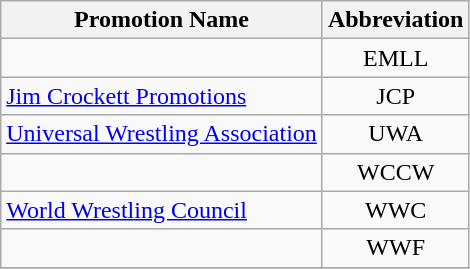<table class="wikitable">
<tr>
<th>Promotion Name</th>
<th>Abbreviation</th>
</tr>
<tr>
<td></td>
<td align=center>EMLL</td>
</tr>
<tr>
<td><a href='#'>Jim Crockett Promotions</a></td>
<td align=center>JCP</td>
</tr>
<tr>
<td><a href='#'>Universal Wrestling Association</a></td>
<td align=center>UWA</td>
</tr>
<tr>
<td></td>
<td align=center>WCCW</td>
</tr>
<tr>
<td><a href='#'>World Wrestling Council</a></td>
<td align=center>WWC</td>
</tr>
<tr>
<td></td>
<td align=center>WWF</td>
</tr>
<tr>
</tr>
</table>
